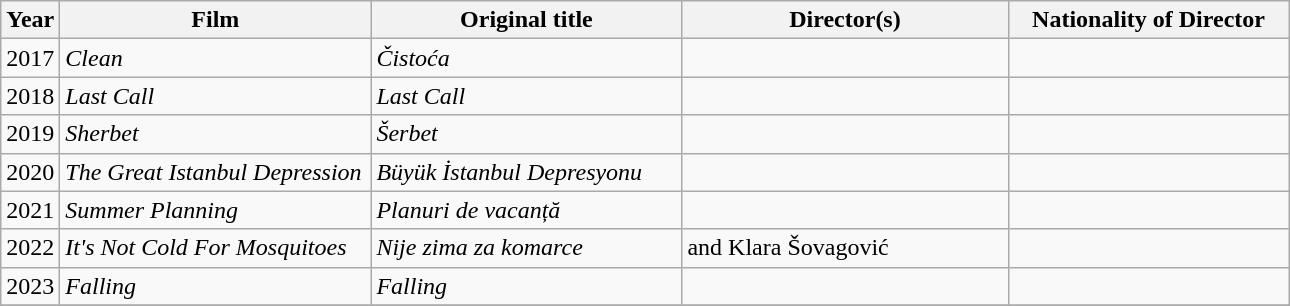<table class="wikitable sortable">
<tr>
<th style="width:30px;">Year</th>
<th style="width:200px;">Film</th>
<th style="width:200px;">Original title</th>
<th style="width:210px;">Director(s)</th>
<th style="width:180px;">Nationality of Director</th>
</tr>
<tr>
<td>2017</td>
<td><em>Clean</em></td>
<td><em>Čistoća</em></td>
<td></td>
<td></td>
</tr>
<tr>
<td>2018</td>
<td><em>Last Call</em></td>
<td><em>Last Call</em></td>
<td></td>
<td></td>
</tr>
<tr>
<td>2019</td>
<td><em>Sherbet</em></td>
<td><em>Šerbet</em></td>
<td></td>
<td></td>
</tr>
<tr>
<td>2020</td>
<td><em>The Great Istanbul Depression</em></td>
<td><em>Büyük İstanbul Depresyonu</em></td>
<td></td>
<td></td>
</tr>
<tr>
<td>2021</td>
<td><em>Summer Planning</em></td>
<td><em>Planuri de vacanță</em></td>
<td></td>
<td></td>
</tr>
<tr>
<td>2022</td>
<td><em>It's Not Cold For Mosquitoes</em></td>
<td><em>Nije zima za komarce</em></td>
<td> and Klara Šovagović</td>
<td></td>
</tr>
<tr>
<td>2023</td>
<td><em>Falling</em></td>
<td><em>Falling</em></td>
<td></td>
<td></td>
</tr>
<tr>
</tr>
</table>
